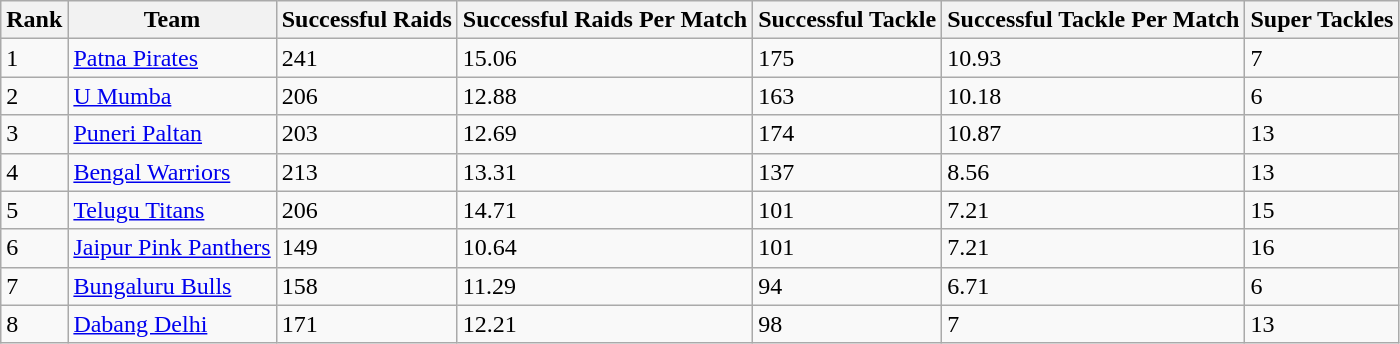<table class="wikitable sortable">
<tr>
<th>Rank</th>
<th>Team</th>
<th>Successful Raids</th>
<th>Successful Raids Per Match</th>
<th>Successful Tackle</th>
<th>Successful Tackle Per Match</th>
<th>Super Tackles</th>
</tr>
<tr>
<td>1</td>
<td><a href='#'>Patna Pirates</a></td>
<td>241</td>
<td>15.06</td>
<td>175</td>
<td>10.93</td>
<td>7</td>
</tr>
<tr>
<td>2</td>
<td><a href='#'>U Mumba</a></td>
<td>206</td>
<td>12.88</td>
<td>163</td>
<td>10.18</td>
<td>6</td>
</tr>
<tr>
<td>3</td>
<td><a href='#'>Puneri Paltan</a></td>
<td>203</td>
<td>12.69</td>
<td>174</td>
<td>10.87</td>
<td>13</td>
</tr>
<tr>
<td>4</td>
<td><a href='#'>Bengal Warriors</a></td>
<td>213</td>
<td>13.31</td>
<td>137</td>
<td>8.56</td>
<td>13</td>
</tr>
<tr>
<td>5</td>
<td><a href='#'>Telugu Titans</a></td>
<td>206</td>
<td>14.71</td>
<td>101</td>
<td>7.21</td>
<td>15</td>
</tr>
<tr>
<td>6</td>
<td><a href='#'>Jaipur Pink Panthers</a></td>
<td>149</td>
<td>10.64</td>
<td>101</td>
<td>7.21</td>
<td>16</td>
</tr>
<tr>
<td>7</td>
<td><a href='#'>Bungaluru Bulls</a></td>
<td>158</td>
<td>11.29</td>
<td>94</td>
<td>6.71</td>
<td>6</td>
</tr>
<tr>
<td>8</td>
<td><a href='#'>Dabang Delhi</a></td>
<td>171</td>
<td>12.21</td>
<td>98</td>
<td>7</td>
<td>13</td>
</tr>
</table>
